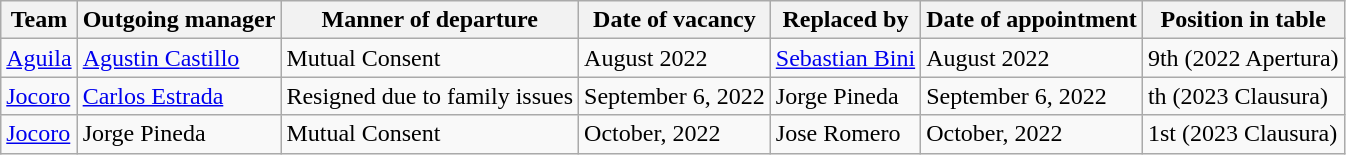<table class="wikitable">
<tr>
<th>Team</th>
<th>Outgoing manager</th>
<th>Manner of departure</th>
<th>Date of vacancy</th>
<th>Replaced by</th>
<th>Date of appointment</th>
<th>Position in table</th>
</tr>
<tr>
<td><a href='#'>Aguila</a></td>
<td> <a href='#'>Agustin Castillo</a></td>
<td>Mutual Consent</td>
<td>August 2022</td>
<td> <a href='#'>Sebastian Bini</a></td>
<td>August 2022</td>
<td>9th (2022 Apertura)</td>
</tr>
<tr>
<td><a href='#'>Jocoro</a></td>
<td> <a href='#'>Carlos Estrada</a></td>
<td>Resigned due to family issues</td>
<td>September 6, 2022</td>
<td> Jorge Pineda <br></td>
<td>September 6, 2022</td>
<td>th (2023 Clausura)</td>
</tr>
<tr>
<td><a href='#'>Jocoro</a></td>
<td> Jorge Pineda</td>
<td>Mutual Consent</td>
<td>October, 2022</td>
<td> Jose Romero </td>
<td>October, 2022</td>
<td>1st (2023 Clausura)</td>
</tr>
</table>
